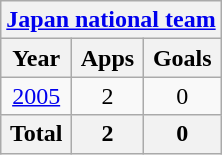<table class="wikitable" style="text-align:center">
<tr>
<th colspan=3><a href='#'>Japan national team</a></th>
</tr>
<tr>
<th>Year</th>
<th>Apps</th>
<th>Goals</th>
</tr>
<tr>
<td><a href='#'>2005</a></td>
<td>2</td>
<td>0</td>
</tr>
<tr>
<th>Total</th>
<th>2</th>
<th>0</th>
</tr>
</table>
